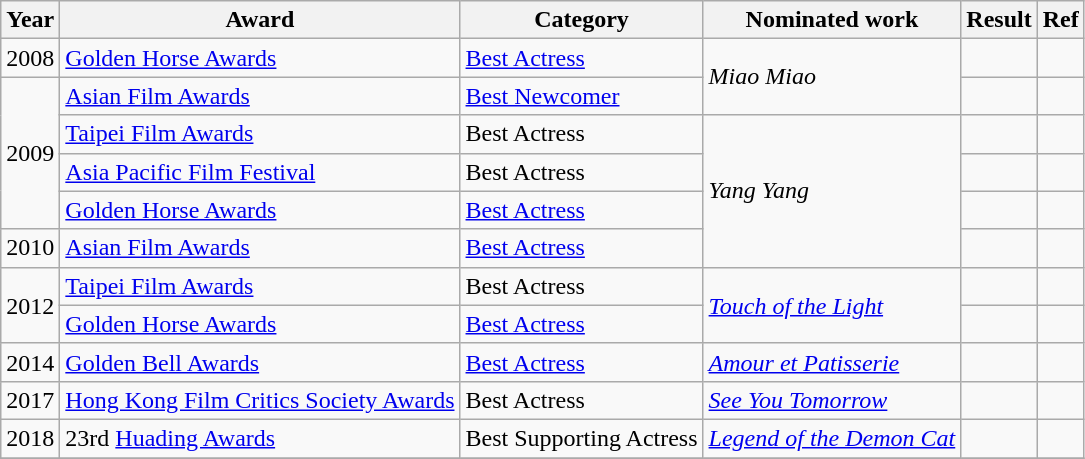<table class="wikitable sortable">
<tr>
<th>Year</th>
<th>Award</th>
<th>Category</th>
<th>Nominated work</th>
<th>Result</th>
<th>Ref</th>
</tr>
<tr>
<td>2008</td>
<td><a href='#'>Golden Horse Awards</a></td>
<td><a href='#'>Best Actress</a></td>
<td rowspan=2><em>Miao Miao</em></td>
<td></td>
<td align=center></td>
</tr>
<tr>
<td rowspan=4>2009</td>
<td><a href='#'>Asian Film Awards</a></td>
<td><a href='#'>Best Newcomer</a></td>
<td></td>
<td align=center></td>
</tr>
<tr>
<td><a href='#'>Taipei Film Awards</a></td>
<td>Best Actress</td>
<td rowspan=4><em>Yang Yang</em></td>
<td></td>
<td align=center></td>
</tr>
<tr>
<td><a href='#'>Asia Pacific Film Festival</a></td>
<td>Best Actress</td>
<td></td>
<td align=center></td>
</tr>
<tr>
<td><a href='#'>Golden Horse Awards</a></td>
<td><a href='#'>Best Actress</a></td>
<td></td>
<td align=center></td>
</tr>
<tr>
<td>2010</td>
<td><a href='#'>Asian Film Awards</a></td>
<td><a href='#'>Best Actress</a></td>
<td></td>
<td align=center></td>
</tr>
<tr>
<td rowspan=2>2012</td>
<td><a href='#'>Taipei Film Awards</a></td>
<td>Best Actress</td>
<td rowspan=2><em><a href='#'>Touch of the Light</a></em></td>
<td></td>
<td align=center></td>
</tr>
<tr>
<td><a href='#'>Golden Horse Awards</a></td>
<td><a href='#'>Best Actress</a></td>
<td></td>
<td align=center></td>
</tr>
<tr>
<td>2014</td>
<td><a href='#'>Golden Bell Awards</a></td>
<td><a href='#'>Best Actress</a></td>
<td><em><a href='#'>Amour et Patisserie</a></em></td>
<td></td>
<td></td>
</tr>
<tr>
<td>2017</td>
<td><a href='#'>Hong Kong Film Critics Society Awards</a></td>
<td>Best Actress</td>
<td><em><a href='#'>See You Tomorrow</a></em></td>
<td></td>
<td></td>
</tr>
<tr>
<td>2018</td>
<td>23rd <a href='#'>Huading Awards</a></td>
<td>Best Supporting Actress</td>
<td><em><a href='#'>Legend of the Demon Cat</a></em></td>
<td></td>
<td></td>
</tr>
<tr>
</tr>
</table>
